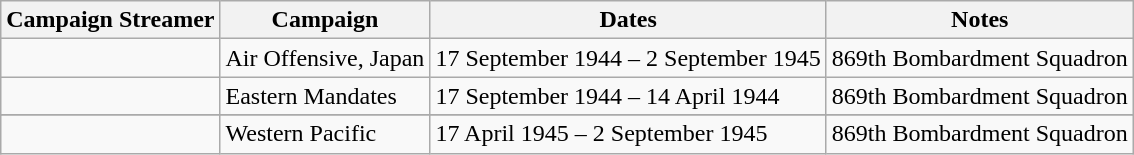<table class="wikitable">
<tr>
<th>Campaign Streamer</th>
<th>Campaign</th>
<th>Dates</th>
<th>Notes</th>
</tr>
<tr>
<td></td>
<td>Air Offensive, Japan</td>
<td>17 September 1944 – 2 September 1945</td>
<td>869th Bombardment Squadron</td>
</tr>
<tr>
<td></td>
<td>Eastern Mandates</td>
<td>17 September 1944 – 14 April 1944</td>
<td>869th Bombardment Squadron</td>
</tr>
<tr>
</tr>
<tr>
<td></td>
<td>Western Pacific</td>
<td>17 April 1945 – 2 September 1945</td>
<td>869th Bombardment Squadron</td>
</tr>
</table>
